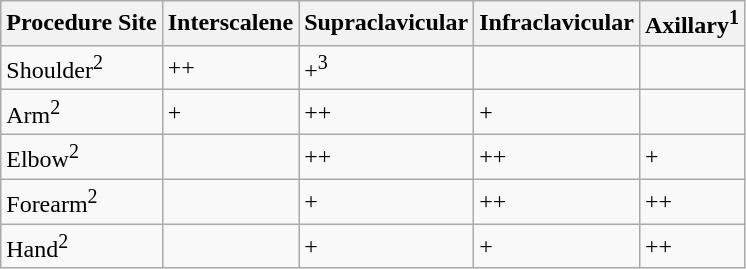<table class="wikitable" border="1">
<tr>
<th>Procedure Site</th>
<th>Interscalene</th>
<th>Supraclavicular</th>
<th>Infraclavicular</th>
<th>Axillary<sup>1</sup></th>
</tr>
<tr>
<td>Shoulder<sup>2</sup></td>
<td>++</td>
<td>+<sup>3</sup></td>
<td></td>
<td></td>
</tr>
<tr>
<td>Arm<sup>2</sup></td>
<td>+</td>
<td>++</td>
<td>+</td>
<td></td>
</tr>
<tr>
<td>Elbow<sup>2</sup></td>
<td></td>
<td>++</td>
<td>++</td>
<td>+</td>
</tr>
<tr>
<td>Forearm<sup>2</sup></td>
<td></td>
<td>+</td>
<td>++</td>
<td>++</td>
</tr>
<tr>
<td>Hand<sup>2</sup></td>
<td></td>
<td>+</td>
<td>+</td>
<td>++</td>
</tr>
</table>
